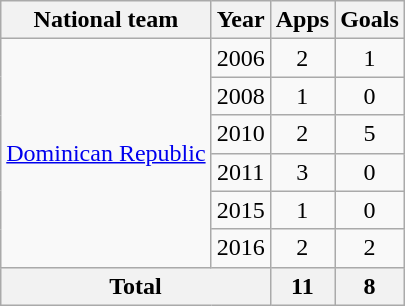<table class="wikitable" style="text-align: center;">
<tr>
<th>National team</th>
<th>Year</th>
<th>Apps</th>
<th>Goals</th>
</tr>
<tr>
<td rowspan="6" valign="center"><a href='#'>Dominican Republic</a></td>
<td>2006</td>
<td>2</td>
<td>1</td>
</tr>
<tr>
<td>2008</td>
<td>1</td>
<td>0</td>
</tr>
<tr>
<td>2010</td>
<td>2</td>
<td>5</td>
</tr>
<tr>
<td>2011</td>
<td>3</td>
<td>0</td>
</tr>
<tr>
<td>2015</td>
<td>1</td>
<td>0</td>
</tr>
<tr>
<td>2016</td>
<td>2</td>
<td>2</td>
</tr>
<tr>
<th colspan="2">Total</th>
<th>11</th>
<th>8</th>
</tr>
</table>
